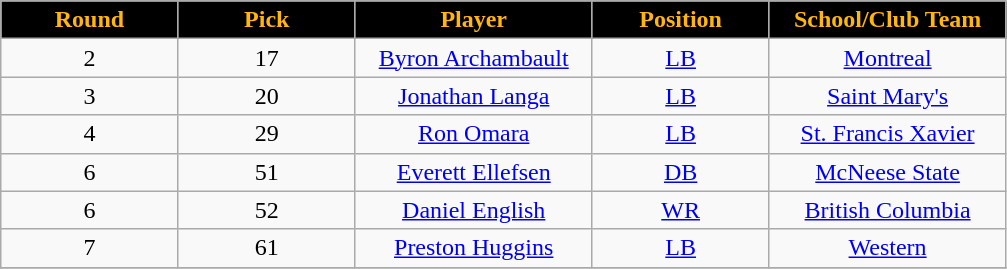<table class="wikitable sortable">
<tr>
<th style="background:black;color:#FFB60F;" width="15%">Round</th>
<th style="background:black;color:#FFB60F;" width="15%">Pick</th>
<th style="background:black;color:#FFB60F;" width="20%">Player</th>
<th style="background:black;color:#FFB60F;" width="15%">Position</th>
<th style="background:black;color:#FFB60F;" width="20%">School/Club Team</th>
</tr>
<tr align="center">
<td>2</td>
<td>17</td>
<td><a href='#'>Byron Archambault</a></td>
<td><a href='#'>LB</a></td>
<td><a href='#'>Montreal</a></td>
</tr>
<tr align="center">
<td>3</td>
<td>20</td>
<td><a href='#'>Jonathan Langa</a></td>
<td><a href='#'>LB</a></td>
<td><a href='#'>Saint Mary's</a></td>
</tr>
<tr align="center">
<td>4</td>
<td>29</td>
<td><a href='#'>Ron Omara</a></td>
<td><a href='#'>LB</a></td>
<td><a href='#'>St. Francis Xavier</a></td>
</tr>
<tr align="center">
<td>6</td>
<td>51</td>
<td><a href='#'>Everett Ellefsen</a></td>
<td><a href='#'>DB</a></td>
<td><a href='#'>McNeese State</a></td>
</tr>
<tr align="center">
<td>6</td>
<td>52</td>
<td><a href='#'>Daniel English</a></td>
<td><a href='#'>WR</a></td>
<td><a href='#'>British Columbia</a></td>
</tr>
<tr align="center">
<td>7</td>
<td>61</td>
<td><a href='#'>Preston Huggins</a></td>
<td><a href='#'>LB</a></td>
<td><a href='#'>Western</a></td>
</tr>
<tr>
</tr>
</table>
